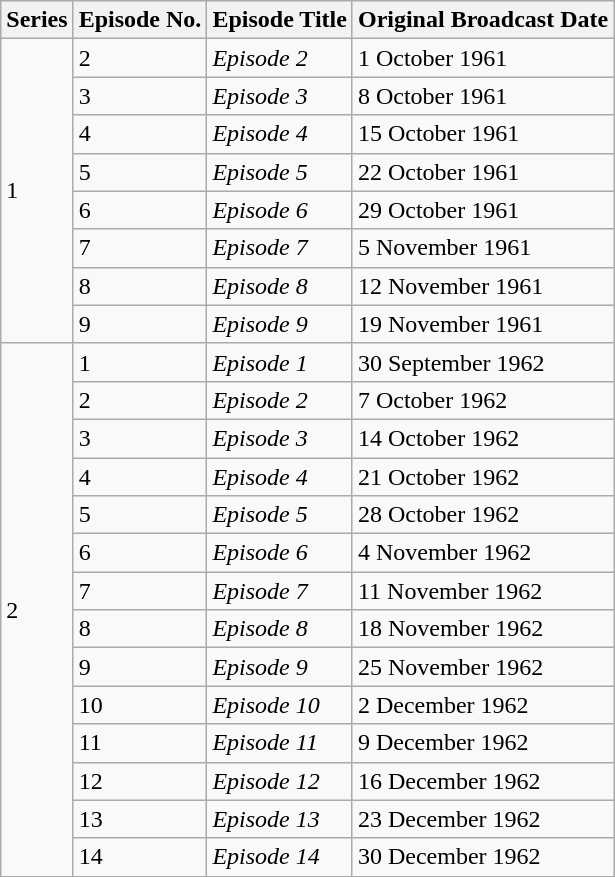<table class="wikitable">
<tr>
<th>Series</th>
<th>Episode No.</th>
<th>Episode Title</th>
<th>Original Broadcast Date</th>
</tr>
<tr>
<td rowspan="8">1</td>
<td>2</td>
<td><em>Episode 2</em></td>
<td>1 October 1961</td>
</tr>
<tr>
<td>3</td>
<td><em>Episode 3</em></td>
<td>8 October 1961</td>
</tr>
<tr>
<td>4</td>
<td><em>Episode 4</em></td>
<td>15 October 1961</td>
</tr>
<tr>
<td>5</td>
<td><em>Episode 5 </em></td>
<td>22 October 1961</td>
</tr>
<tr>
<td>6</td>
<td><em>Episode 6 </em></td>
<td>29 October 1961</td>
</tr>
<tr>
<td>7</td>
<td><em>Episode 7</em></td>
<td>5 November 1961</td>
</tr>
<tr>
<td>8</td>
<td><em>Episode 8</em></td>
<td>12 November 1961</td>
</tr>
<tr>
<td>9</td>
<td><em>Episode 9</em></td>
<td>19 November 1961</td>
</tr>
<tr>
<td rowspan="14">2</td>
<td>1</td>
<td><em>Episode 1</em></td>
<td>30 September 1962</td>
</tr>
<tr>
<td>2</td>
<td><em>Episode 2</em></td>
<td>7 October 1962</td>
</tr>
<tr>
<td>3</td>
<td><em>Episode 3</em></td>
<td>14 October 1962</td>
</tr>
<tr>
<td>4</td>
<td><em>Episode 4</em></td>
<td>21 October 1962</td>
</tr>
<tr>
<td>5</td>
<td><em>Episode 5</em></td>
<td>28 October 1962</td>
</tr>
<tr>
<td>6</td>
<td><em>Episode 6</em></td>
<td>4 November 1962</td>
</tr>
<tr>
<td>7</td>
<td><em>Episode 7</em></td>
<td>11 November 1962</td>
</tr>
<tr>
<td>8</td>
<td><em>Episode 8</em></td>
<td>18 November 1962</td>
</tr>
<tr>
<td>9</td>
<td><em>Episode 9</em></td>
<td>25 November 1962</td>
</tr>
<tr>
<td>10</td>
<td><em>Episode 10</em></td>
<td>2 December 1962</td>
</tr>
<tr>
<td>11</td>
<td><em>Episode 11</em></td>
<td>9 December 1962</td>
</tr>
<tr>
<td>12</td>
<td><em>Episode 12</em></td>
<td>16 December 1962</td>
</tr>
<tr>
<td>13</td>
<td><em>Episode 13</em></td>
<td>23 December 1962</td>
</tr>
<tr>
<td>14</td>
<td><em>Episode 14</em></td>
<td>30 December 1962</td>
</tr>
<tr>
</tr>
</table>
